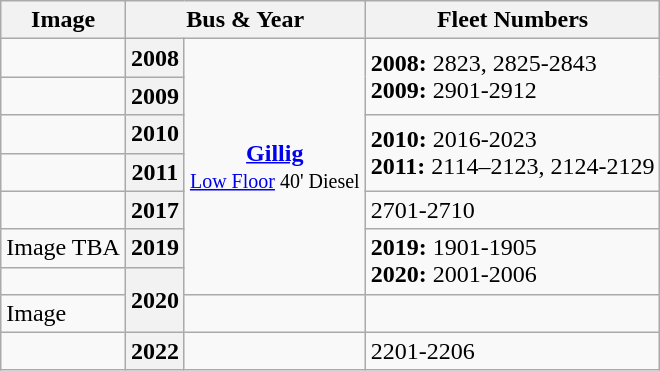<table class="wikitable">
<tr>
<th>Image</th>
<th colspan="2">Bus & Year</th>
<th>Fleet Numbers</th>
</tr>
<tr>
<td></td>
<th>2008</th>
<td rowspan="7" align="center" style:><a href='#'><strong>Gillig</strong></a><br><small><a href='#'>Low Floor</a> 40' Diesel</small><br></td>
<td rowspan="2"><strong>2008:</strong> 2823, 2825-2843<br><strong>2009:</strong> 2901-2912</td>
</tr>
<tr>
<td></td>
<th>2009</th>
</tr>
<tr>
<td></td>
<th>2010</th>
<td rowspan="2"><strong>2010:</strong> 2016-2023<br><strong>2011:</strong> 2114–2123, 2124-2129</td>
</tr>
<tr>
<td></td>
<th>2011</th>
</tr>
<tr>
<td></td>
<th>2017</th>
<td>2701-2710</td>
</tr>
<tr>
<td>Image TBA</td>
<th>2019</th>
<td rowspan="2"><strong>2019:</strong> 1901-1905<br><strong>2020:</strong> 2001-2006</td>
</tr>
<tr>
<td></td>
<th rowspan="2">2020</th>
</tr>
<tr>
<td>Image</td>
<td></td>
<td></td>
</tr>
<tr>
<td></td>
<th>2022</th>
<td></td>
<td>2201-2206</td>
</tr>
</table>
